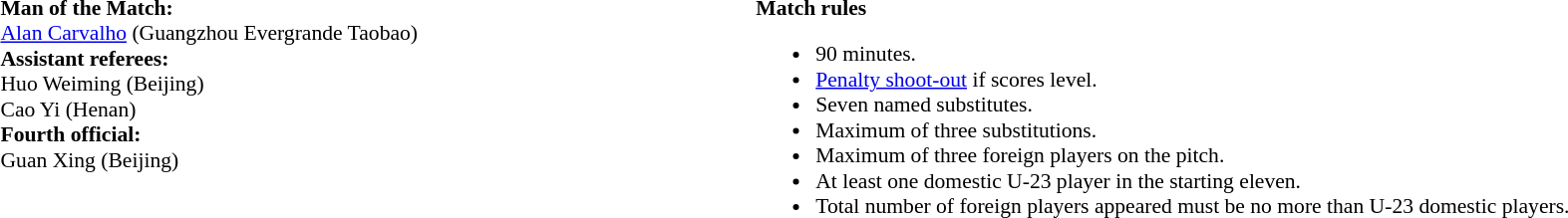<table style="width:100%; font-size:90%;">
<tr>
<td style="width:40%; vertical-align:top;"><br><strong>Man of the Match:</strong>
<br>  <a href='#'>Alan Carvalho</a> (Guangzhou Evergrande Taobao) 
<br>
<strong>Assistant referees:</strong>
<br>Huo Weiming (Beijing)
<br>Cao Yi (Henan)
<br><strong>Fourth official:</strong>
<br>Guan Xing (Beijing)</td>
<td style="width:60%; vertical-align:top;"><br><strong>Match rules</strong><ul><li>90 minutes.</li><li><a href='#'>Penalty shoot-out</a> if scores level.</li><li>Seven named substitutes.</li><li>Maximum of three substitutions.</li><li>Maximum of three foreign players on the pitch.</li><li>At least one domestic U-23 player in the starting eleven.</li><li>Total number of foreign players appeared must be no more than U-23 domestic players.</li></ul></td>
</tr>
</table>
